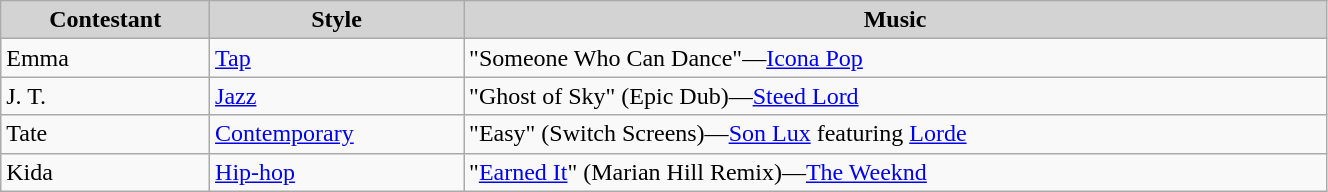<table class="wikitable" style="width:70%;">
<tr style="background:lightgrey; text-align:center;">
<td><strong>Contestant</strong></td>
<td><strong>Style</strong></td>
<td><strong>Music</strong></td>
</tr>
<tr>
<td>Emma</td>
<td><a href='#'>Tap</a></td>
<td>"Someone Who Can Dance"—<a href='#'>Icona Pop</a></td>
</tr>
<tr>
<td>J. T.</td>
<td><a href='#'>Jazz</a></td>
<td>"Ghost of Sky" (Epic Dub)—<a href='#'>Steed Lord</a></td>
</tr>
<tr>
<td>Tate</td>
<td><a href='#'>Contemporary</a></td>
<td>"Easy" (Switch Screens)—<a href='#'>Son Lux</a> featuring <a href='#'>Lorde</a></td>
</tr>
<tr>
<td>Kida</td>
<td><a href='#'>Hip-hop</a></td>
<td>"<a href='#'>Earned It</a>" (Marian Hill Remix)—<a href='#'>The Weeknd</a></td>
</tr>
</table>
